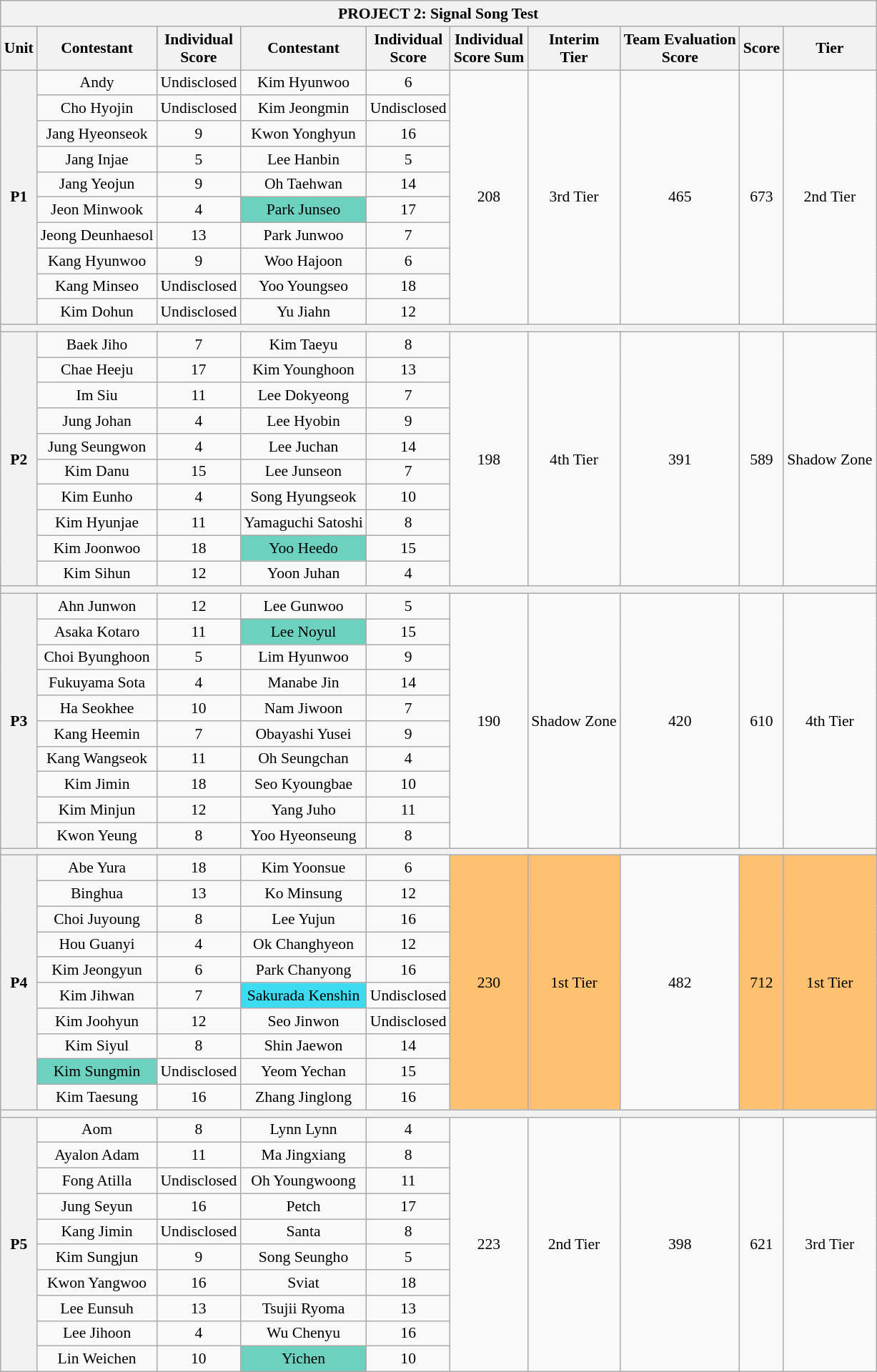<table class="wikitable sortable mw-collapsible mw-collapsed" style="font-size:90%; text-align:center; ">
<tr>
<th colspan="10">PROJECT 2: Signal Song Test</th>
</tr>
<tr>
<th>Unit</th>
<th>Contestant</th>
<th>Individual<br>Score</th>
<th>Contestant</th>
<th>Individual<br>Score</th>
<th>Individual<br>Score Sum</th>
<th>Interim<br>Tier</th>
<th>Team Evaluation<br>Score</th>
<th>Score</th>
<th>Tier</th>
</tr>
<tr>
<th rowspan="10">P1</th>
<td>Andy</td>
<td>Undisclosed</td>
<td>Kim Hyunwoo</td>
<td>6</td>
<td rowspan="10">208</td>
<td rowspan="10">3rd Tier</td>
<td rowspan="10">465</td>
<td rowspan="10">673</td>
<td rowspan="10">2nd Tier</td>
</tr>
<tr>
<td>Cho Hyojin</td>
<td>Undisclosed</td>
<td>Kim Jeongmin</td>
<td>Undisclosed</td>
</tr>
<tr>
<td>Jang Hyeonseok</td>
<td>9</td>
<td>Kwon Yonghyun</td>
<td>16</td>
</tr>
<tr>
<td>Jang Injae</td>
<td>5</td>
<td>Lee Hanbin</td>
<td>5</td>
</tr>
<tr>
<td>Jang Yeojun</td>
<td>9</td>
<td>Oh Taehwan</td>
<td>14</td>
</tr>
<tr>
<td>Jeon Minwook</td>
<td>4</td>
<td style="background:#6CD1BF">Park Junseo</td>
<td>17</td>
</tr>
<tr>
<td>Jeong Deunhaesol</td>
<td>13</td>
<td>Park Junwoo</td>
<td>7</td>
</tr>
<tr>
<td>Kang Hyunwoo</td>
<td>9</td>
<td>Woo Hajoon</td>
<td>6</td>
</tr>
<tr>
<td>Kang Minseo</td>
<td>Undisclosed</td>
<td>Yoo Youngseo</td>
<td>18</td>
</tr>
<tr>
<td>Kim Dohun</td>
<td>Undisclosed</td>
<td>Yu Jiahn</td>
<td>12</td>
</tr>
<tr>
<th colspan="10"></th>
</tr>
<tr>
<th rowspan="10">P2</th>
<td>Baek Jiho</td>
<td>7</td>
<td>Kim Taeyu</td>
<td>8</td>
<td rowspan="10">198</td>
<td rowspan="10">4th Tier</td>
<td rowspan="10">391</td>
<td rowspan="10">589</td>
<td rowspan="10">Shadow Zone</td>
</tr>
<tr>
<td>Chae Heeju</td>
<td>17</td>
<td>Kim Younghoon</td>
<td>13</td>
</tr>
<tr>
<td>Im Siu</td>
<td>11</td>
<td>Lee Dokyeong</td>
<td>7</td>
</tr>
<tr>
<td>Jung Johan</td>
<td>4</td>
<td>Lee Hyobin</td>
<td>9</td>
</tr>
<tr>
<td>Jung Seungwon</td>
<td>4</td>
<td>Lee Juchan</td>
<td>14</td>
</tr>
<tr>
<td>Kim Danu</td>
<td>15</td>
<td>Lee Junseon</td>
<td>7</td>
</tr>
<tr>
<td>Kim Eunho</td>
<td>4</td>
<td>Song Hyungseok</td>
<td>10</td>
</tr>
<tr>
<td>Kim Hyunjae</td>
<td>11</td>
<td>Yamaguchi Satoshi</td>
<td>8</td>
</tr>
<tr>
<td>Kim Joonwoo</td>
<td>18</td>
<td style="background:#6CD1BF">Yoo Heedo</td>
<td>15</td>
</tr>
<tr>
<td>Kim Sihun</td>
<td>12</td>
<td>Yoon Juhan</td>
<td>4</td>
</tr>
<tr>
<th colspan="10"></th>
</tr>
<tr>
<th rowspan="10">P3</th>
<td>Ahn Junwon</td>
<td>12</td>
<td>Lee Gunwoo</td>
<td>5</td>
<td rowspan="10">190</td>
<td rowspan="10">Shadow Zone</td>
<td rowspan="10">420</td>
<td rowspan="10">610</td>
<td rowspan="10">4th Tier</td>
</tr>
<tr>
<td>Asaka Kotaro</td>
<td>11</td>
<td style="background:#6CD1BF">Lee Noyul</td>
<td>15</td>
</tr>
<tr>
<td>Choi Byunghoon</td>
<td>5</td>
<td>Lim Hyunwoo</td>
<td>9</td>
</tr>
<tr>
<td>Fukuyama Sota</td>
<td>4</td>
<td>Manabe Jin</td>
<td>14</td>
</tr>
<tr>
<td>Ha Seokhee</td>
<td>10</td>
<td>Nam Jiwoon</td>
<td>7</td>
</tr>
<tr>
<td>Kang Heemin</td>
<td>7</td>
<td>Obayashi Yusei</td>
<td>9</td>
</tr>
<tr>
<td>Kang Wangseok</td>
<td>11</td>
<td>Oh Seungchan</td>
<td>4</td>
</tr>
<tr>
<td>Kim Jimin</td>
<td>18</td>
<td>Seo Kyoungbae</td>
<td>10</td>
</tr>
<tr>
<td>Kim Minjun</td>
<td>12</td>
<td>Yang Juho</td>
<td>11</td>
</tr>
<tr>
<td>Kwon Yeung</td>
<td>8</td>
<td>Yoo Hyeonseung</td>
<td>8</td>
</tr>
<tr>
<th colspan="10"></th>
</tr>
<tr>
<th rowspan="10">P4</th>
<td>Abe Yura</td>
<td>18</td>
<td>Kim Yoonsue</td>
<td>6</td>
<td style="background:#FFC06F"  rowspan="10">230</td>
<td style="background:#FFC06F"  rowspan="10">1st Tier</td>
<td rowspan="10">482</td>
<td style="background:#FFC06F"  rowspan="10">712</td>
<td style="background:#FFC06F"  rowspan="10">1st Tier</td>
</tr>
<tr>
<td>Binghua</td>
<td>13</td>
<td>Ko Minsung</td>
<td>12</td>
</tr>
<tr>
<td>Choi Juyoung</td>
<td>8</td>
<td>Lee Yujun</td>
<td>16</td>
</tr>
<tr>
<td>Hou Guanyi</td>
<td>4</td>
<td>Ok Changhyeon</td>
<td>12</td>
</tr>
<tr>
<td>Kim Jeongyun</td>
<td>6</td>
<td>Park Chanyong</td>
<td>16</td>
</tr>
<tr>
<td>Kim Jihwan</td>
<td>7</td>
<td style="background:#3cdbf2">Sakurada Kenshin</td>
<td>Undisclosed</td>
</tr>
<tr>
<td>Kim Joohyun</td>
<td>12</td>
<td>Seo Jinwon</td>
<td>Undisclosed</td>
</tr>
<tr>
<td>Kim Siyul</td>
<td>8</td>
<td>Shin Jaewon</td>
<td>14</td>
</tr>
<tr>
<td style="background:#6CD1BF">Kim Sungmin</td>
<td>Undisclosed</td>
<td>Yeom Yechan</td>
<td>15</td>
</tr>
<tr>
<td>Kim Taesung</td>
<td>16</td>
<td>Zhang Jinglong</td>
<td>16</td>
</tr>
<tr>
<th colspan="10"></th>
</tr>
<tr>
<th rowspan="10">P5</th>
<td>Aom</td>
<td>8</td>
<td>Lynn Lynn</td>
<td>4</td>
<td rowspan="10">223</td>
<td rowspan="10">2nd Tier</td>
<td rowspan="10">398</td>
<td rowspan="10">621</td>
<td rowspan="10">3rd Tier</td>
</tr>
<tr>
<td>Ayalon Adam</td>
<td>11</td>
<td>Ma Jingxiang</td>
<td>8</td>
</tr>
<tr>
<td>Fong Atilla</td>
<td>Undisclosed</td>
<td>Oh Youngwoong</td>
<td>11</td>
</tr>
<tr>
<td>Jung Seyun</td>
<td>16</td>
<td>Petch</td>
<td>17</td>
</tr>
<tr>
<td>Kang Jimin</td>
<td>Undisclosed</td>
<td>Santa</td>
<td>8</td>
</tr>
<tr>
<td>Kim Sungjun</td>
<td>9</td>
<td>Song Seungho</td>
<td>5</td>
</tr>
<tr>
<td>Kwon Yangwoo</td>
<td>16</td>
<td>Sviat</td>
<td>18</td>
</tr>
<tr>
<td>Lee Eunsuh</td>
<td>13</td>
<td>Tsujii Ryoma</td>
<td>13</td>
</tr>
<tr>
<td>Lee Jihoon</td>
<td>4</td>
<td>Wu Chenyu</td>
<td>16</td>
</tr>
<tr>
<td>Lin Weichen</td>
<td>10</td>
<td style="background:#6CD1BF">Yichen</td>
<td>10</td>
</tr>
</table>
